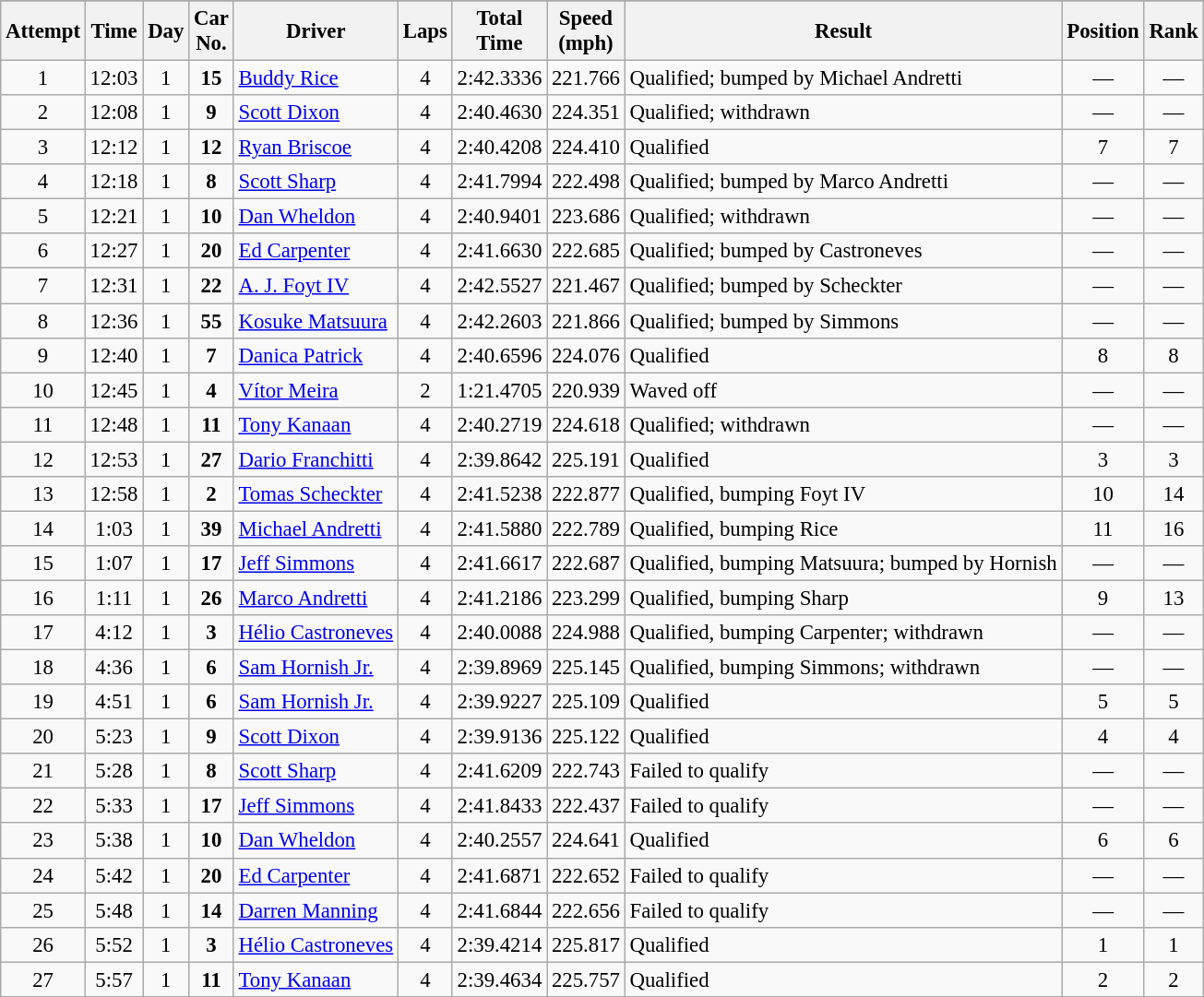<table class="wikitable" style="font-size:95%;text-align:center">
<tr align="center">
</tr>
<tr>
<th>Attempt</th>
<th>Time</th>
<th>Day</th>
<th>Car<br>No.</th>
<th>Driver</th>
<th>Laps</th>
<th>Total<br>Time</th>
<th>Speed<br>(mph)</th>
<th>Result</th>
<th>Position</th>
<th>Rank</th>
</tr>
<tr>
<td>1</td>
<td>12:03</td>
<td>1</td>
<td><strong>15</strong></td>
<td align="left"> <a href='#'>Buddy Rice</a></td>
<td>4</td>
<td>2:42.3336</td>
<td>221.766</td>
<td align="left">Qualified; bumped by Michael Andretti</td>
<td>—</td>
<td>—</td>
</tr>
<tr>
<td>2</td>
<td>12:08</td>
<td>1</td>
<td><strong>9</strong></td>
<td align="left"> <a href='#'>Scott Dixon</a></td>
<td>4</td>
<td>2:40.4630</td>
<td>224.351</td>
<td align="left">Qualified; withdrawn</td>
<td>—</td>
<td>—</td>
</tr>
<tr>
<td>3</td>
<td>12:12</td>
<td>1</td>
<td><strong>12</strong></td>
<td align="left"> <a href='#'>Ryan Briscoe</a></td>
<td>4</td>
<td>2:40.4208</td>
<td>224.410</td>
<td align="left">Qualified</td>
<td>7</td>
<td>7</td>
</tr>
<tr>
<td>4</td>
<td>12:18</td>
<td>1</td>
<td><strong>8</strong></td>
<td align="left"> <a href='#'>Scott Sharp</a></td>
<td>4</td>
<td>2:41.7994</td>
<td>222.498</td>
<td align="left">Qualified; bumped by Marco Andretti</td>
<td>—</td>
<td>—</td>
</tr>
<tr>
<td>5</td>
<td>12:21</td>
<td>1</td>
<td><strong>10</strong></td>
<td align="left"> <a href='#'>Dan Wheldon</a></td>
<td>4</td>
<td>2:40.9401</td>
<td>223.686</td>
<td align="left">Qualified; withdrawn</td>
<td>—</td>
<td>—</td>
</tr>
<tr>
<td>6</td>
<td>12:27</td>
<td>1</td>
<td><strong>20</strong></td>
<td align="left"> <a href='#'>Ed Carpenter</a></td>
<td>4</td>
<td>2:41.6630</td>
<td>222.685</td>
<td align="left">Qualified; bumped by Castroneves</td>
<td>—</td>
<td>—</td>
</tr>
<tr>
<td>7</td>
<td>12:31</td>
<td>1</td>
<td><strong>22</strong></td>
<td align="left"> <a href='#'>A. J. Foyt IV</a></td>
<td>4</td>
<td>2:42.5527</td>
<td>221.467</td>
<td align="left">Qualified; bumped by Scheckter</td>
<td>—</td>
<td>—</td>
</tr>
<tr>
<td>8</td>
<td>12:36</td>
<td>1</td>
<td><strong>55</strong></td>
<td align="left"> <a href='#'>Kosuke Matsuura</a></td>
<td>4</td>
<td>2:42.2603</td>
<td>221.866</td>
<td align="left">Qualified; bumped by Simmons</td>
<td>—</td>
<td>—</td>
</tr>
<tr>
<td>9</td>
<td>12:40</td>
<td>1</td>
<td><strong>7</strong></td>
<td align="left"> <a href='#'>Danica Patrick</a></td>
<td>4</td>
<td>2:40.6596</td>
<td>224.076</td>
<td align="left">Qualified</td>
<td>8</td>
<td>8</td>
</tr>
<tr>
<td>10</td>
<td>12:45</td>
<td>1</td>
<td><strong>4</strong></td>
<td align="left"> <a href='#'>Vítor Meira</a></td>
<td>2</td>
<td>1:21.4705</td>
<td>220.939</td>
<td align="left">Waved off</td>
<td>—</td>
<td>—</td>
</tr>
<tr>
<td>11</td>
<td>12:48</td>
<td>1</td>
<td><strong>11</strong></td>
<td align=left> <a href='#'>Tony Kanaan</a></td>
<td>4</td>
<td>2:40.2719</td>
<td>224.618</td>
<td align="left">Qualified; withdrawn</td>
<td>—</td>
<td>—</td>
</tr>
<tr>
<td>12</td>
<td>12:53</td>
<td>1</td>
<td><strong>27</strong></td>
<td align="left"> <a href='#'>Dario Franchitti</a></td>
<td>4</td>
<td>2:39.8642</td>
<td>225.191</td>
<td align="left">Qualified</td>
<td>3</td>
<td>3</td>
</tr>
<tr>
<td>13</td>
<td>12:58</td>
<td>1</td>
<td><strong>2</strong></td>
<td align="left"> <a href='#'>Tomas Scheckter</a></td>
<td>4</td>
<td>2:41.5238</td>
<td>222.877</td>
<td align="left">Qualified, bumping Foyt IV</td>
<td>10</td>
<td>14</td>
</tr>
<tr>
<td>14</td>
<td>1:03</td>
<td>1</td>
<td><strong>39</strong></td>
<td align="left"> <a href='#'>Michael Andretti</a></td>
<td>4</td>
<td>2:41.5880</td>
<td>222.789</td>
<td align="left">Qualified, bumping Rice</td>
<td>11</td>
<td>16</td>
</tr>
<tr>
<td>15</td>
<td>1:07</td>
<td>1</td>
<td><strong>17</strong></td>
<td align="left"> <a href='#'>Jeff Simmons</a></td>
<td>4</td>
<td>2:41.6617</td>
<td>222.687</td>
<td align="left">Qualified, bumping Matsuura; bumped by Hornish</td>
<td>—</td>
<td>—</td>
</tr>
<tr>
<td>16</td>
<td>1:11</td>
<td>1</td>
<td><strong>26</strong></td>
<td align="left"> <a href='#'>Marco Andretti</a></td>
<td>4</td>
<td>2:41.2186</td>
<td>223.299</td>
<td align="left">Qualified, bumping Sharp</td>
<td>9</td>
<td>13</td>
</tr>
<tr>
<td>17</td>
<td>4:12</td>
<td>1</td>
<td><strong>3</strong></td>
<td align=left> <a href='#'>Hélio Castroneves</a></td>
<td>4</td>
<td>2:40.0088</td>
<td>224.988</td>
<td align="left">Qualified, bumping Carpenter; withdrawn</td>
<td>—</td>
<td>—</td>
</tr>
<tr>
<td>18</td>
<td>4:36</td>
<td>1</td>
<td><strong>6</strong></td>
<td align="left"> <a href='#'>Sam Hornish Jr.</a></td>
<td>4</td>
<td>2:39.8969</td>
<td>225.145</td>
<td align="left">Qualified, bumping Simmons; withdrawn</td>
<td>—</td>
<td>—</td>
</tr>
<tr>
<td>19</td>
<td>4:51</td>
<td>1</td>
<td><strong>6</strong></td>
<td align="left"> <a href='#'>Sam Hornish Jr.</a></td>
<td>4</td>
<td>2:39.9227</td>
<td>225.109</td>
<td align="left">Qualified</td>
<td>5</td>
<td>5</td>
</tr>
<tr>
<td>20</td>
<td>5:23</td>
<td>1</td>
<td><strong>9</strong></td>
<td align="left"> <a href='#'>Scott Dixon</a></td>
<td>4</td>
<td>2:39.9136</td>
<td>225.122</td>
<td align="left">Qualified</td>
<td>4</td>
<td>4</td>
</tr>
<tr>
<td>21</td>
<td>5:28</td>
<td>1</td>
<td><strong>8</strong></td>
<td align="left"> <a href='#'>Scott Sharp</a></td>
<td>4</td>
<td>2:41.6209</td>
<td>222.743</td>
<td align="left">Failed to qualify</td>
<td>—</td>
<td>—</td>
</tr>
<tr>
<td>22</td>
<td>5:33</td>
<td>1</td>
<td><strong>17</strong></td>
<td align="left"> <a href='#'>Jeff Simmons</a></td>
<td>4</td>
<td>2:41.8433</td>
<td>222.437</td>
<td align="left">Failed to qualify</td>
<td>—</td>
<td>—</td>
</tr>
<tr>
<td>23</td>
<td>5:38</td>
<td>1</td>
<td><strong>10</strong></td>
<td align="left"> <a href='#'>Dan Wheldon</a></td>
<td>4</td>
<td>2:40.2557</td>
<td>224.641</td>
<td align="left">Qualified</td>
<td>6</td>
<td>6</td>
</tr>
<tr>
<td>24</td>
<td>5:42</td>
<td>1</td>
<td><strong>20</strong></td>
<td align="left"> <a href='#'>Ed Carpenter</a></td>
<td>4</td>
<td>2:41.6871</td>
<td>222.652</td>
<td align="left">Failed to qualify</td>
<td>—</td>
<td>—</td>
</tr>
<tr>
<td>25</td>
<td>5:48</td>
<td>1</td>
<td><strong>14</strong></td>
<td align="left"> <a href='#'>Darren Manning</a></td>
<td>4</td>
<td>2:41.6844</td>
<td>222.656</td>
<td align="left">Failed to qualify</td>
<td>—</td>
<td>—</td>
</tr>
<tr>
<td>26</td>
<td>5:52</td>
<td>1</td>
<td><strong>3</strong></td>
<td align=left> <a href='#'>Hélio Castroneves</a></td>
<td>4</td>
<td>2:39.4214</td>
<td>225.817</td>
<td align="left">Qualified</td>
<td>1</td>
<td>1</td>
</tr>
<tr>
<td>27</td>
<td>5:57</td>
<td>1</td>
<td><strong>11</strong></td>
<td align=left> <a href='#'>Tony Kanaan</a></td>
<td>4</td>
<td>2:39.4634</td>
<td>225.757</td>
<td align="left">Qualified</td>
<td>2</td>
<td>2</td>
</tr>
<tr>
</tr>
</table>
